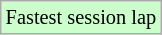<table class="wikitable sortable" style="font-size: 85%;">
<tr style="background:#ccffcc;">
<td>Fastest session lap</td>
</tr>
</table>
